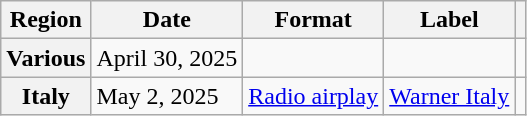<table class="wikitable plainrowheaders">
<tr>
<th scope="col">Region</th>
<th scope="col">Date</th>
<th scope="col">Format</th>
<th scope="col">Label</th>
<th scope="col"></th>
</tr>
<tr>
<th scope="row">Various</th>
<td>April 30, 2025</td>
<td></td>
<td></td>
<td style="text-align:center"></td>
</tr>
<tr>
<th scope="row">Italy</th>
<td>May 2, 2025</td>
<td><a href='#'>Radio airplay</a></td>
<td><a href='#'>Warner Italy</a></td>
<td style="text-align:center"></td>
</tr>
</table>
